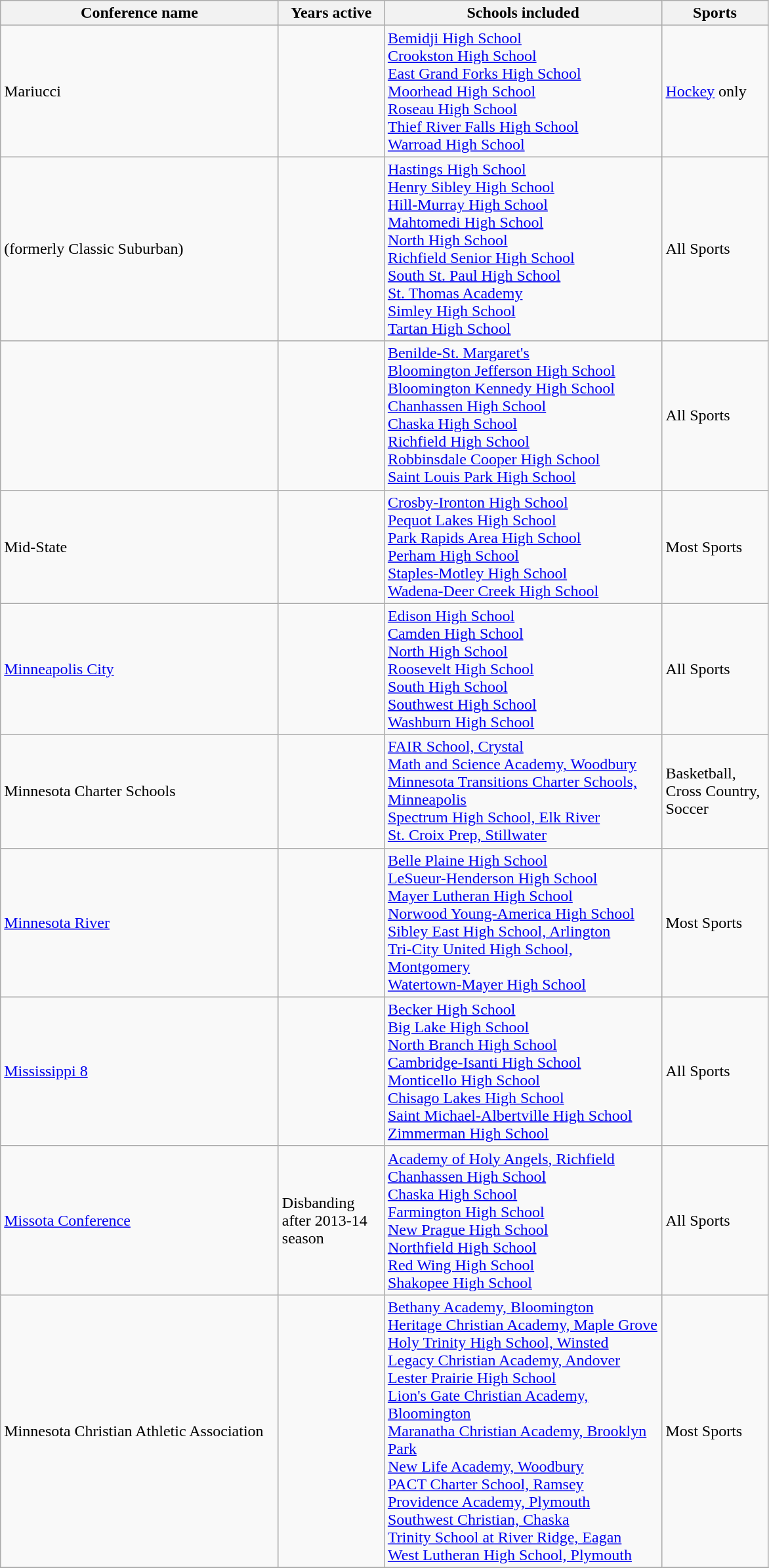<table class="wikitable">
<tr>
<th width="275">Conference name</th>
<th width="100">Years active</th>
<th width="275">Schools included</th>
<th width="100">Sports</th>
</tr>
<tr>
<td>Mariucci</td>
<td></td>
<td><a href='#'>Bemidji High School</a><br><a href='#'>Crookston High School</a><br><a href='#'>East Grand Forks High School</a><br><a href='#'>Moorhead High School</a><br><a href='#'>Roseau High School</a><br><a href='#'>Thief River Falls High School</a><br><a href='#'>Warroad High School</a></td>
<td><a href='#'>Hockey</a> only</td>
</tr>
<tr>
<td> (formerly Classic Suburban)</td>
<td></td>
<td><a href='#'>Hastings High School</a><br><a href='#'>Henry Sibley High School</a><br><a href='#'>Hill-Murray High School</a><br><a href='#'>Mahtomedi High School</a><br><a href='#'>North High School</a><br><a href='#'>Richfield Senior High School</a><br><a href='#'>South St. Paul High School</a><br><a href='#'>St. Thomas Academy</a><br><a href='#'>Simley High School</a><br><a href='#'>Tartan High School</a><br></td>
<td>All Sports</td>
</tr>
<tr>
<td></td>
<td></td>
<td><a href='#'>Benilde-St. Margaret's</a><br><a href='#'>Bloomington Jefferson High School</a><br><a href='#'>Bloomington Kennedy High School</a><br><a href='#'>Chanhassen High School</a><br><a href='#'>Chaska High School</a><br><a href='#'>Richfield High School</a><br><a href='#'>Robbinsdale Cooper High School</a><br><a href='#'>Saint Louis Park High School</a></td>
<td>All Sports</td>
</tr>
<tr>
<td>Mid-State</td>
<td></td>
<td><a href='#'>Crosby-Ironton High School</a><br><a href='#'>Pequot Lakes High School</a><br><a href='#'>Park Rapids Area High School</a><br><a href='#'>Perham High School</a><br><a href='#'>Staples-Motley High School</a><br><a href='#'>Wadena-Deer Creek High School</a></td>
<td>Most Sports</td>
</tr>
<tr>
<td><a href='#'>Minneapolis City</a></td>
<td></td>
<td><a href='#'>Edison High School</a><br> <a href='#'>Camden High School</a><br> <a href='#'>North High School</a><br> <a href='#'>Roosevelt High School</a><br> <a href='#'>South High School</a><br> <a href='#'>Southwest High School</a><br> <a href='#'>Washburn High School</a></td>
<td>All Sports</td>
</tr>
<tr>
<td>Minnesota Charter Schools</td>
<td></td>
<td><a href='#'>FAIR School, Crystal</a><br><a href='#'>Math and Science Academy, Woodbury</a><br><a href='#'>Minnesota Transitions Charter Schools, Minneapolis</a><br><a href='#'>Spectrum High School, Elk River</a><br><a href='#'>St. Croix Prep, Stillwater</a></td>
<td>Basketball, Cross Country, Soccer</td>
</tr>
<tr>
<td><a href='#'>Minnesota River</a></td>
<td></td>
<td><a href='#'>Belle Plaine High School</a><br><a href='#'>LeSueur-Henderson High School</a><br><a href='#'>Mayer Lutheran High School</a><br><a href='#'>Norwood Young-America High School</a><br><a href='#'>Sibley East High School, Arlington</a><br><a href='#'>Tri-City United High School, Montgomery</a><br><a href='#'>Watertown-Mayer High School</a></td>
<td>Most Sports</td>
</tr>
<tr>
<td><a href='#'>Mississippi 8</a></td>
<td></td>
<td><a href='#'>Becker High School</a><br> <a href='#'>Big Lake High School</a><br> <a href='#'>North Branch High School</a><br> <a href='#'>Cambridge-Isanti High School</a><br> <a href='#'>Monticello High School</a><br>  <a href='#'>Chisago Lakes High School</a><br><a href='#'>Saint Michael-Albertville High School</a> <br><a href='#'>Zimmerman High School</a><br></td>
<td>All Sports</td>
</tr>
<tr>
<td><a href='#'>Missota Conference</a></td>
<td>Disbanding after 2013-14 season</td>
<td><a href='#'>Academy of Holy Angels, Richfield</a> <br> <a href='#'>Chanhassen High School</a> <br> <a href='#'>Chaska High School</a><br><a href='#'>Farmington High School</a><br> <a href='#'>New Prague High School</a><br> <a href='#'>Northfield High School</a> <br><a href='#'>Red Wing High School</a><br> <a href='#'>Shakopee High School</a></td>
<td>All Sports</td>
</tr>
<tr>
<td>Minnesota Christian Athletic Association</td>
<td></td>
<td><a href='#'>Bethany Academy, Bloomington</a> <br><a href='#'>Heritage Christian Academy, Maple Grove</a><br><a href='#'>Holy Trinity High School, Winsted</a><br><a href='#'>Legacy Christian Academy, Andover</a><br><a href='#'>Lester Prairie High School</a><br><a href='#'>Lion's Gate Christian Academy, Bloomington</a><br><a href='#'>Maranatha Christian Academy, Brooklyn Park</a><br><a href='#'>New Life Academy, Woodbury</a><br><a href='#'>PACT Charter School, Ramsey</a><br><a href='#'>Providence Academy, Plymouth</a><br><a href='#'>Southwest Christian, Chaska</a><br><a href='#'>Trinity School at River Ridge, Eagan</a><br><a href='#'>West Lutheran High School, Plymouth</a></td>
<td>Most Sports</td>
</tr>
<tr>
</tr>
</table>
